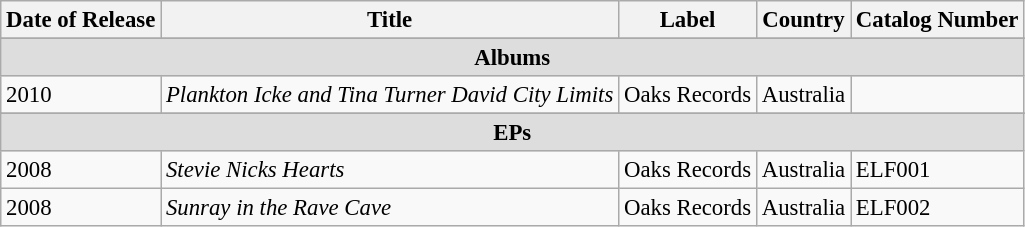<table class="wikitable" style="font-size: 95%;">
<tr>
<th>Date of Release</th>
<th>Title</th>
<th>Label</th>
<th>Country</th>
<th>Catalog Number</th>
</tr>
<tr>
</tr>
<tr bgcolor="#DDDDDD">
<td colspan=7 align=center><strong>Albums</strong></td>
</tr>
<tr>
<td>2010</td>
<td><em>Plankton Icke and Tina Turner David City Limits</em></td>
<td>Oaks Records</td>
<td>Australia</td>
<td></td>
</tr>
<tr>
</tr>
<tr bgcolor="#DDDDDD">
<td colspan=7 align=center><strong>EPs</strong></td>
</tr>
<tr>
<td>2008</td>
<td><em>Stevie Nicks Hearts</em></td>
<td>Oaks Records</td>
<td>Australia</td>
<td>ELF001</td>
</tr>
<tr>
<td>2008</td>
<td><em>Sunray in the Rave Cave</em></td>
<td>Oaks Records</td>
<td>Australia</td>
<td>ELF002</td>
</tr>
</table>
